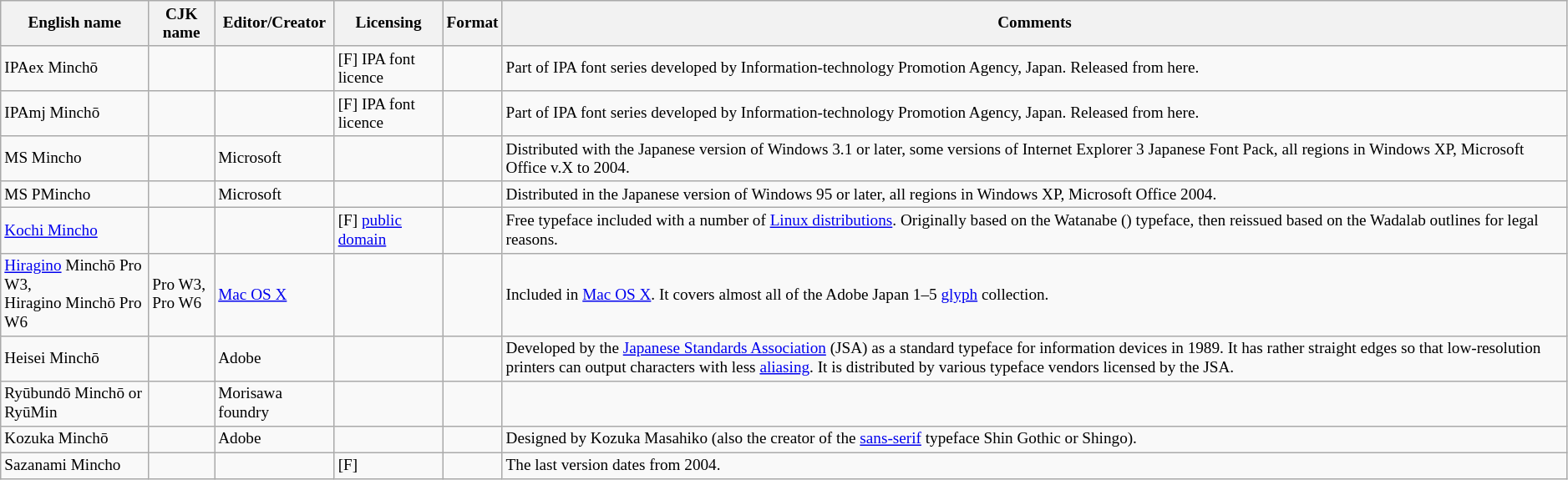<table class="wikitable sortable" style="font-size: 0.8em;">
<tr>
<th>English name</th>
<th>CJK name</th>
<th>Editor/Creator</th>
<th>Licensing</th>
<th>Format</th>
<th>Comments</th>
</tr>
<tr>
<td>IPAex Minchō</td>
<td></td>
<td></td>
<td><span>[F]</span> IPA font licence</td>
<td></td>
<td>Part of IPA font series developed by Information-technology Promotion Agency, Japan. Released from here.</td>
</tr>
<tr>
<td>IPAmj Minchō</td>
<td></td>
<td></td>
<td><span>[F]</span> IPA font licence</td>
<td></td>
<td>Part of IPA font series developed by Information-technology Promotion Agency, Japan. Released from here.</td>
</tr>
<tr>
<td>MS Mincho</td>
<td></td>
<td>Microsoft</td>
<td></td>
<td></td>
<td>Distributed with the Japanese version of Windows 3.1 or later, some versions of Internet Explorer 3 Japanese Font Pack, all regions in Windows XP, Microsoft Office v.X to 2004.</td>
</tr>
<tr>
<td>MS PMincho</td>
<td></td>
<td>Microsoft</td>
<td></td>
<td></td>
<td>Distributed in the Japanese version of Windows 95 or later, all regions in Windows XP, Microsoft Office 2004.</td>
</tr>
<tr>
<td><a href='#'>Kochi Mincho</a></td>
<td></td>
<td></td>
<td><span>[F]</span> <a href='#'>public domain</a></td>
<td></td>
<td>Free typeface included with a number of <a href='#'>Linux distributions</a>. Originally based on the Watanabe () typeface, then reissued based on the Wadalab outlines for legal reasons.</td>
</tr>
<tr>
<td><a href='#'>Hiragino</a> Minchō Pro W3,<br>Hiragino Minchō Pro W6</td>
<td>Pro W3,<br>Pro W6</td>
<td><a href='#'>Mac OS X</a></td>
<td></td>
<td></td>
<td>Included in <a href='#'>Mac OS X</a>. It covers almost all of the Adobe Japan 1–5 <a href='#'>glyph</a> collection.</td>
</tr>
<tr>
<td>Heisei Minchō</td>
<td></td>
<td>Adobe</td>
<td></td>
<td></td>
<td>Developed by the <a href='#'>Japanese Standards Association</a> (JSA) as a standard typeface for information devices in 1989. It has rather straight edges so that low-resolution printers can output characters with less <a href='#'>aliasing</a>. It is distributed by various typeface vendors licensed by the JSA.</td>
</tr>
<tr>
<td>Ryūbundō Minchō or RyūMin</td>
<td></td>
<td>Morisawa foundry</td>
<td></td>
<td></td>
<td></td>
</tr>
<tr>
<td>Kozuka Minchō</td>
<td></td>
<td>Adobe</td>
<td></td>
<td></td>
<td>Designed by Kozuka Masahiko (also the creator of the <a href='#'>sans-serif</a> typeface Shin Gothic or Shingo).</td>
</tr>
<tr>
<td>Sazanami Mincho</td>
<td></td>
<td></td>
<td><span>[F]</span></td>
<td></td>
<td>The last version dates from 2004.</td>
</tr>
</table>
